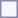<table style="border:1px solid #8888aa; background-color:#f7f8ff; padding:5px; font-size:95%; margin: 0px 12px 12px 0px;">
</table>
